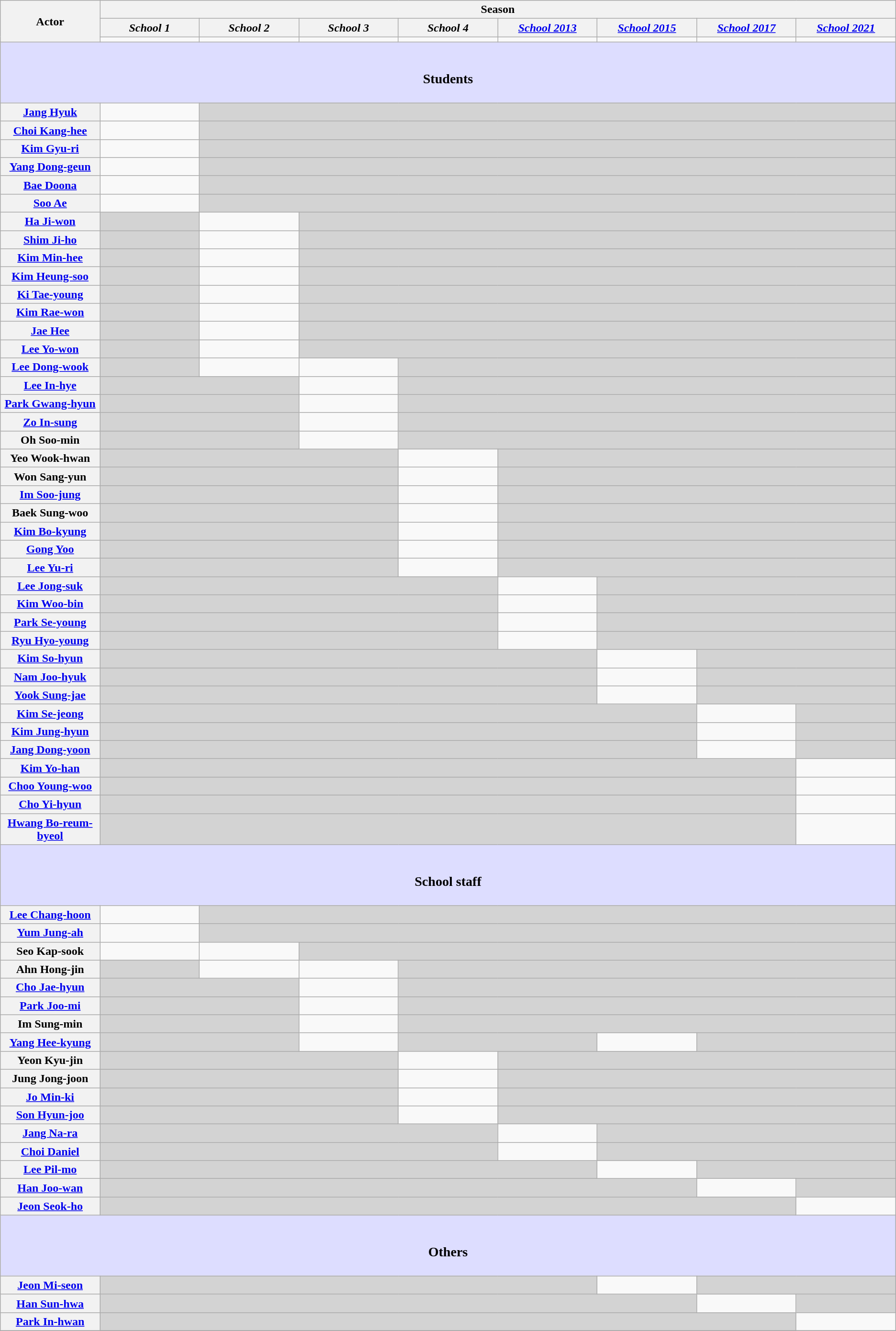<table class="wikitable" style="text-align:center">
<tr>
<th rowspan="3" colspan="1" width="10%">Actor</th>
<th colspan="8" align="center">Season</th>
</tr>
<tr>
<th align="right" width="10%"><em>School 1</em></th>
<th align="left" width="10%"><em>School 2</em></th>
<th align="center" width="10%"><em>School 3</em></th>
<th align="right" width="10%"><em>School 4</em></th>
<th align="left" width="10%"><em><a href='#'>School 2013</a></em></th>
<th align="center" width="10%"><em><a href='#'>School 2015</a></em></th>
<th align="center" width="10%"><em><a href='#'>School 2017</a></em></th>
<th align="center" width="10%"><em><a href='#'>School 2021</a></em></th>
</tr>
<tr>
<td></td>
<td></td>
<td></td>
<td></td>
<td></td>
<td></td>
<td></td>
<td></td>
</tr>
<tr>
<th colspan="9" style="background-color:#ddf;"><br><h3>Students</h3></th>
</tr>
<tr>
<th><a href='#'>Jang Hyuk</a></th>
<td></td>
<td colspan="7" style="background:lightgrey;"></td>
</tr>
<tr>
<th><a href='#'>Choi Kang-hee</a></th>
<td></td>
<td colspan="7" style="background:lightgrey;"></td>
</tr>
<tr>
<th><a href='#'>Kim Gyu-ri</a></th>
<td></td>
<td colspan="7" style="background:lightgrey;"></td>
</tr>
<tr>
<th><a href='#'>Yang Dong-geun</a></th>
<td></td>
<td colspan="7" style="background:lightgrey;"></td>
</tr>
<tr>
<th><a href='#'>Bae Doona</a></th>
<td></td>
<td colspan="7" style="background:lightgrey;"></td>
</tr>
<tr>
<th><a href='#'>Soo Ae</a></th>
<td></td>
<td colspan="7" style="background:lightgrey;"></td>
</tr>
<tr>
<th><a href='#'>Ha Ji-won</a></th>
<td colspan="1" style="background:lightgrey;"></td>
<td></td>
<td colspan="6" style="background:lightgrey;"></td>
</tr>
<tr>
<th><a href='#'>Shim Ji-ho</a></th>
<td colspan="1" style="background:lightgrey;"></td>
<td></td>
<td colspan="6" style="background:lightgrey;"></td>
</tr>
<tr>
<th><a href='#'>Kim Min-hee</a></th>
<td colspan="1" style="background:lightgrey;"></td>
<td></td>
<td colspan="6" style="background:lightgrey;"></td>
</tr>
<tr>
<th><a href='#'>Kim Heung-soo</a></th>
<td colspan="1" style="background:lightgrey;"></td>
<td></td>
<td colspan="6" style="background:lightgrey;"></td>
</tr>
<tr>
<th><a href='#'>Ki Tae-young</a></th>
<td colspan="1" style="background:lightgrey;"></td>
<td></td>
<td colspan="6" style="background:lightgrey;"></td>
</tr>
<tr>
<th><a href='#'>Kim Rae-won</a></th>
<td colspan="1" style="background:lightgrey;"></td>
<td></td>
<td colspan="6" style="background:lightgrey;"></td>
</tr>
<tr>
<th><a href='#'>Jae Hee</a></th>
<td colspan="1" style="background:lightgrey;"></td>
<td></td>
<td colspan="6" style="background:lightgrey;"></td>
</tr>
<tr>
<th><a href='#'>Lee Yo-won</a></th>
<td colspan="1" style="background:lightgrey;"></td>
<td></td>
<td colspan="6" style="background:lightgrey;"></td>
</tr>
<tr>
<th><a href='#'>Lee Dong-wook</a></th>
<td colspan="1" style="background:lightgrey;"></td>
<td></td>
<td></td>
<td colspan="5" style="background:lightgrey;"></td>
</tr>
<tr>
<th><a href='#'>Lee In-hye</a></th>
<td colspan="2" style="background:lightgrey;"></td>
<td></td>
<td colspan="5" style="background:lightgrey;"></td>
</tr>
<tr>
<th><a href='#'>Park Gwang-hyun</a></th>
<td colspan="2" style="background:lightgrey;"></td>
<td></td>
<td colspan="5" style="background:lightgrey;"></td>
</tr>
<tr>
<th><a href='#'>Zo In-sung</a></th>
<td colspan="2" style="background:lightgrey;"></td>
<td></td>
<td colspan="5" style="background:lightgrey;"></td>
</tr>
<tr>
<th>Oh Soo-min</th>
<td colspan="2" style="background:lightgrey;"></td>
<td></td>
<td colspan="5" style="background:lightgrey;"></td>
</tr>
<tr>
<th>Yeo Wook-hwan</th>
<td colspan="3" style="background:lightgrey;"></td>
<td></td>
<td colspan="4" style="background:lightgrey;"></td>
</tr>
<tr>
<th>Won Sang-yun</th>
<td colspan="3" style="background:lightgrey;"></td>
<td></td>
<td colspan="4" style="background:lightgrey;"></td>
</tr>
<tr>
<th><a href='#'>Im Soo-jung</a></th>
<td colspan="3" style="background:lightgrey;"></td>
<td></td>
<td colspan="4" style="background:lightgrey;"></td>
</tr>
<tr>
<th>Baek Sung-woo</th>
<td colspan="3" style="background:lightgrey;"></td>
<td></td>
<td colspan="4" style="background:lightgrey;"></td>
</tr>
<tr>
<th><a href='#'>Kim Bo-kyung</a></th>
<td colspan="3" style="background:lightgrey;"></td>
<td></td>
<td colspan="4" style="background:lightgrey;"></td>
</tr>
<tr>
<th><a href='#'>Gong Yoo</a></th>
<td colspan="3" style="background:lightgrey;"></td>
<td></td>
<td colspan="4" style="background:lightgrey;"></td>
</tr>
<tr>
<th><a href='#'>Lee Yu-ri</a></th>
<td colspan="3" style="background:lightgrey;"></td>
<td></td>
<td colspan="4" style="background:lightgrey;"></td>
</tr>
<tr>
<th><a href='#'>Lee Jong-suk</a></th>
<td colspan="4" style="background:lightgrey;"></td>
<td></td>
<td colspan="3" style="background:lightgrey;"></td>
</tr>
<tr>
<th><a href='#'>Kim Woo-bin</a></th>
<td colspan="4" style="background:lightgrey;"></td>
<td></td>
<td colspan="3" style="background:lightgrey;"></td>
</tr>
<tr>
<th><a href='#'>Park Se-young</a></th>
<td colspan="4" style="background:lightgrey;"></td>
<td></td>
<td colspan="3" style="background:lightgrey;"></td>
</tr>
<tr>
<th><a href='#'>Ryu Hyo-young</a></th>
<td colspan="4" style="background:lightgrey;"></td>
<td></td>
<td colspan="3" style="background:lightgrey;"></td>
</tr>
<tr>
<th><a href='#'>Kim So-hyun</a></th>
<td colspan="5" style="background:lightgrey;"></td>
<td></td>
<td colspan="2" style="background:lightgrey;"></td>
</tr>
<tr>
<th><a href='#'>Nam Joo-hyuk</a></th>
<td colspan="5" style="background:lightgrey;"></td>
<td></td>
<td colspan="2" style="background:lightgrey;"></td>
</tr>
<tr>
<th><a href='#'>Yook Sung-jae</a></th>
<td colspan="5" style="background:lightgrey;"></td>
<td></td>
<td colspan="2" style="background:lightgrey;"></td>
</tr>
<tr>
<th><a href='#'>Kim Se-jeong</a></th>
<td colspan="6" style="background:lightgrey;"></td>
<td></td>
<td colspan="1" style="background:lightgrey;"></td>
</tr>
<tr>
<th><a href='#'>Kim Jung-hyun</a></th>
<td colspan="6" style="background:lightgrey;"></td>
<td></td>
<td colspan="1" style="background:lightgrey;"></td>
</tr>
<tr>
<th><a href='#'>Jang Dong-yoon</a></th>
<td colspan="6" style="background:lightgrey;"></td>
<td></td>
<td colspan="1" style="background:lightgrey;"></td>
</tr>
<tr>
<th><a href='#'>Kim Yo-han</a></th>
<td colspan="7" style="background:lightgrey;"></td>
<td></td>
</tr>
<tr>
<th><a href='#'>Choo Young-woo</a></th>
<td colspan="7" style="background:lightgrey;"></td>
<td></td>
</tr>
<tr>
<th><a href='#'>Cho Yi-hyun</a></th>
<td colspan="7" style="background:lightgrey;"></td>
<td></td>
</tr>
<tr>
<th><a href='#'>Hwang Bo-reum-byeol</a></th>
<td colspan="7" style="background:lightgrey;"></td>
<td></td>
</tr>
<tr>
<th colspan="9" style="background-color:#ddf;"><br><h3>School staff</h3></th>
</tr>
<tr>
<th><a href='#'>Lee Chang-hoon</a></th>
<td></td>
<td colspan="7" style="background:lightgrey;"></td>
</tr>
<tr>
<th><a href='#'>Yum Jung-ah</a></th>
<td></td>
<td colspan="7" style="background:lightgrey;"></td>
</tr>
<tr>
<th>Seo Kap-sook</th>
<td></td>
<td></td>
<td colspan="6" style="background:lightgrey;"></td>
</tr>
<tr>
<th>Ahn Hong-jin</th>
<td colspan="1" style="background:lightgrey;"></td>
<td></td>
<td></td>
<td colspan="5" style="background:lightgrey;"></td>
</tr>
<tr>
<th><a href='#'>Cho Jae-hyun</a></th>
<td colspan="2" style="background:lightgrey;"></td>
<td></td>
<td colspan="5" style="background:lightgrey;"></td>
</tr>
<tr>
<th><a href='#'>Park Joo-mi</a></th>
<td colspan="2" style="background:lightgrey;"></td>
<td></td>
<td colspan="5" style="background:lightgrey;"></td>
</tr>
<tr>
<th>Im Sung-min</th>
<td colspan="2" style="background:lightgrey;"></td>
<td></td>
<td colspan="5" style="background:lightgrey;"></td>
</tr>
<tr>
<th><a href='#'>Yang Hee-kyung</a></th>
<td colspan="2" style="background:lightgrey;"></td>
<td></td>
<td colspan="2" style="background:lightgrey;"></td>
<td></td>
<td colspan="2" style="background:lightgrey;"></td>
</tr>
<tr>
<th>Yeon Kyu-jin</th>
<td colspan="3" style="background:lightgrey;"></td>
<td></td>
<td colspan="4" style="background:lightgrey;"></td>
</tr>
<tr>
<th>Jung Jong-joon</th>
<td colspan="3" style="background:lightgrey;"></td>
<td></td>
<td colspan="4" style="background:lightgrey;"></td>
</tr>
<tr>
<th><a href='#'>Jo Min-ki</a></th>
<td colspan="3" style="background:lightgrey;"></td>
<td></td>
<td colspan="4" style="background:lightgrey;"></td>
</tr>
<tr>
<th><a href='#'>Son Hyun-joo</a></th>
<td colspan="3" style="background:lightgrey;"></td>
<td></td>
<td colspan="4" style="background:lightgrey;"></td>
</tr>
<tr>
<th><a href='#'>Jang Na-ra</a></th>
<td colspan="4" style="background:lightgrey;"></td>
<td></td>
<td colspan="3" style="background:lightgrey;"></td>
</tr>
<tr>
<th><a href='#'>Choi Daniel</a></th>
<td colspan="4" style="background:lightgrey;"></td>
<td></td>
<td colspan="3" style="background:lightgrey;"></td>
</tr>
<tr>
<th><a href='#'>Lee Pil-mo</a></th>
<td colspan="5" style="background:lightgrey;"></td>
<td></td>
<td colspan="2" style="background:lightgrey;"></td>
</tr>
<tr>
<th><a href='#'>Han Joo-wan</a></th>
<td colspan="6" style="background:lightgrey;"></td>
<td></td>
<td colspan="1" style="background:lightgrey;"></td>
</tr>
<tr>
<th><a href='#'>Jeon Seok-ho</a></th>
<td colspan="7" style="background:lightgrey;"></td>
<td></td>
</tr>
<tr>
<th colspan="9" style="background-color:#ddf;"><br><h3>Others</h3></th>
</tr>
<tr>
<th><a href='#'>Jeon Mi-seon</a></th>
<td colspan="5" style="background:lightgrey;"></td>
<td></td>
<td colspan="2" style="background:lightgrey;"></td>
</tr>
<tr>
<th><a href='#'>Han Sun-hwa</a></th>
<td colspan="6" style="background:lightgrey;"></td>
<td></td>
<td colspan="1" style="background:lightgrey;"></td>
</tr>
<tr>
<th><a href='#'>Park In-hwan</a></th>
<td colspan="7" style="background:lightgrey;"></td>
<td></td>
</tr>
<tr>
</tr>
</table>
